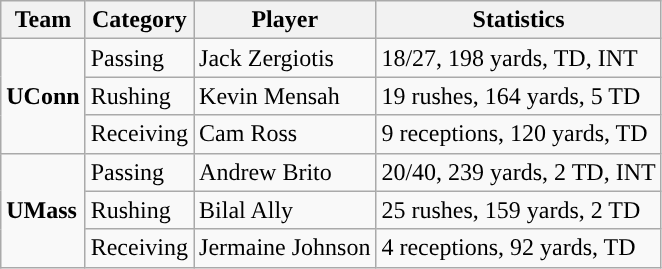<table class="wikitable" style="float: left;">
<tr>
<th>Team</th>
<th>Category</th>
<th>Player</th>
<th>Statistics</th>
</tr>
<tr>
<td rowspan=3><strong>UConn</strong></td>
<td>Passing</td>
<td>Jack Zergiotis</td>
<td>18/27, 198 yards, TD, INT</td>
</tr>
<tr>
<td>Rushing</td>
<td>Kevin Mensah</td>
<td>19 rushes, 164 yards, 5 TD</td>
</tr>
<tr>
<td>Receiving</td>
<td>Cam Ross</td>
<td>9 receptions, 120 yards, TD</td>
</tr>
<tr>
<td rowspan=3><strong>UMass</strong></td>
<td>Passing</td>
<td>Andrew Brito</td>
<td>20/40, 239 yards, 2 TD, INT</td>
</tr>
<tr>
<td>Rushing</td>
<td>Bilal Ally</td>
<td>25 rushes, 159 yards, 2 TD</td>
</tr>
<tr>
<td>Receiving</td>
<td>Jermaine Johnson</td>
<td>4 receptions, 92 yards, TD</td>
</tr>
</table>
